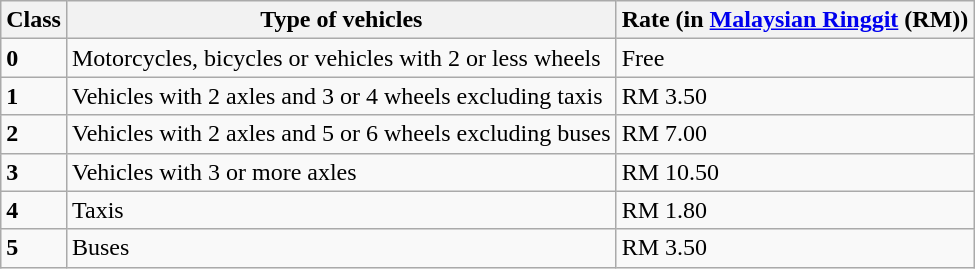<table class="wikitable">
<tr>
<th>Class</th>
<th>Type of vehicles</th>
<th>Rate (in <a href='#'>Malaysian Ringgit</a> (RM))</th>
</tr>
<tr>
<td><strong>0</strong></td>
<td>Motorcycles, bicycles or vehicles with 2 or less wheels</td>
<td>Free</td>
</tr>
<tr>
<td><strong>1</strong></td>
<td>Vehicles with 2 axles and 3 or 4 wheels excluding taxis</td>
<td>RM 3.50</td>
</tr>
<tr>
<td><strong>2</strong></td>
<td>Vehicles with 2 axles and 5 or 6 wheels excluding buses</td>
<td>RM 7.00</td>
</tr>
<tr>
<td><strong>3</strong></td>
<td>Vehicles with 3 or more axles</td>
<td>RM 10.50</td>
</tr>
<tr>
<td><strong>4</strong></td>
<td>Taxis</td>
<td>RM 1.80</td>
</tr>
<tr>
<td><strong>5</strong></td>
<td>Buses</td>
<td>RM 3.50</td>
</tr>
</table>
